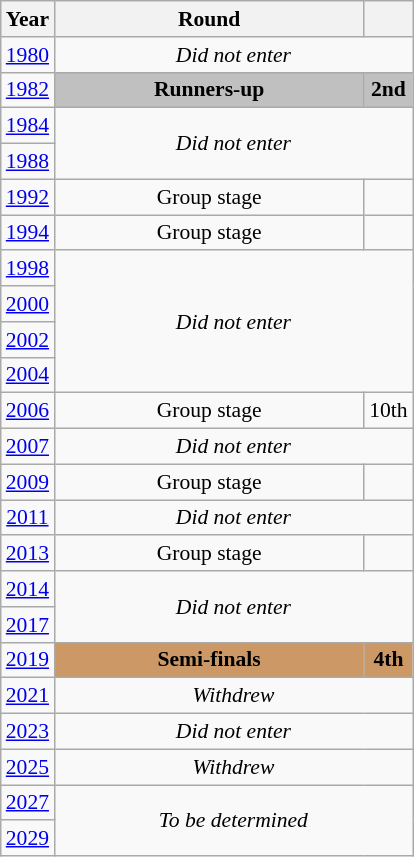<table class="wikitable" style="text-align: center; font-size:90%">
<tr>
<th>Year</th>
<th style="width:200px">Round</th>
<th></th>
</tr>
<tr>
<td><a href='#'>1980</a></td>
<td colspan="2"><em>Did not enter</em></td>
</tr>
<tr>
<td><a href='#'>1982</a></td>
<td bgcolor=Silver><strong>Runners-up</strong></td>
<td bgcolor=Silver><strong>2nd</strong></td>
</tr>
<tr>
<td><a href='#'>1984</a></td>
<td colspan="2" rowspan="2"><em>Did not enter</em></td>
</tr>
<tr>
<td><a href='#'>1988</a></td>
</tr>
<tr>
<td><a href='#'>1992</a></td>
<td>Group stage</td>
<td></td>
</tr>
<tr>
<td><a href='#'>1994</a></td>
<td>Group stage</td>
<td></td>
</tr>
<tr>
<td><a href='#'>1998</a></td>
<td colspan="2" rowspan="4"><em>Did not enter</em></td>
</tr>
<tr>
<td><a href='#'>2000</a></td>
</tr>
<tr>
<td><a href='#'>2002</a></td>
</tr>
<tr>
<td><a href='#'>2004</a></td>
</tr>
<tr>
<td><a href='#'>2006</a></td>
<td>Group stage</td>
<td>10th</td>
</tr>
<tr>
<td><a href='#'>2007</a></td>
<td colspan="2"><em>Did not enter</em></td>
</tr>
<tr>
<td><a href='#'>2009</a></td>
<td>Group stage</td>
<td></td>
</tr>
<tr>
<td><a href='#'>2011</a></td>
<td colspan="2"><em>Did not enter</em></td>
</tr>
<tr>
<td><a href='#'>2013</a></td>
<td>Group stage</td>
<td></td>
</tr>
<tr>
<td><a href='#'>2014</a></td>
<td colspan="2" rowspan="2"><em>Did not enter</em></td>
</tr>
<tr>
<td><a href='#'>2017</a></td>
</tr>
<tr>
<td><a href='#'>2019</a></td>
<td bgcolor="cc9966"><strong>Semi-finals</strong></td>
<td bgcolor="cc9966"><strong>4th</strong></td>
</tr>
<tr>
<td><a href='#'>2021</a></td>
<td colspan="2"><em>Withdrew</em></td>
</tr>
<tr>
<td><a href='#'>2023</a></td>
<td colspan="2"><em>Did not enter</em></td>
</tr>
<tr>
<td><a href='#'>2025</a></td>
<td colspan="2"><em>Withdrew</em></td>
</tr>
<tr>
<td><a href='#'>2027</a></td>
<td colspan="2" rowspan="2"><em>To be determined</em></td>
</tr>
<tr>
<td><a href='#'>2029</a></td>
</tr>
</table>
